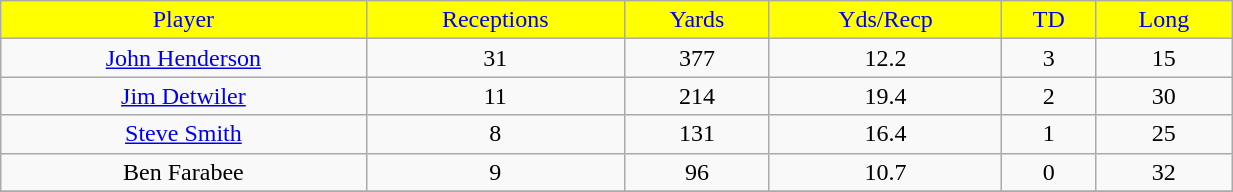<table class="wikitable" width="65%">
<tr align="center"  style="background:yellow;color:blue;">
<td>Player</td>
<td>Receptions</td>
<td>Yards</td>
<td>Yds/Recp</td>
<td>TD</td>
<td>Long</td>
</tr>
<tr align="center" bgcolor="">
<td><a href='#'>John Henderson</a></td>
<td>31</td>
<td>377</td>
<td>12.2</td>
<td>3</td>
<td>15</td>
</tr>
<tr align="center" bgcolor="">
<td><a href='#'>Jim Detwiler</a></td>
<td>11</td>
<td>214</td>
<td>19.4</td>
<td>2</td>
<td>30</td>
</tr>
<tr align="center" bgcolor="">
<td><a href='#'>Steve Smith</a></td>
<td>8</td>
<td>131</td>
<td>16.4</td>
<td>1</td>
<td>25</td>
</tr>
<tr align="center" bgcolor="">
<td>Ben Farabee</td>
<td>9</td>
<td>96</td>
<td>10.7</td>
<td>0</td>
<td>32</td>
</tr>
<tr>
</tr>
</table>
